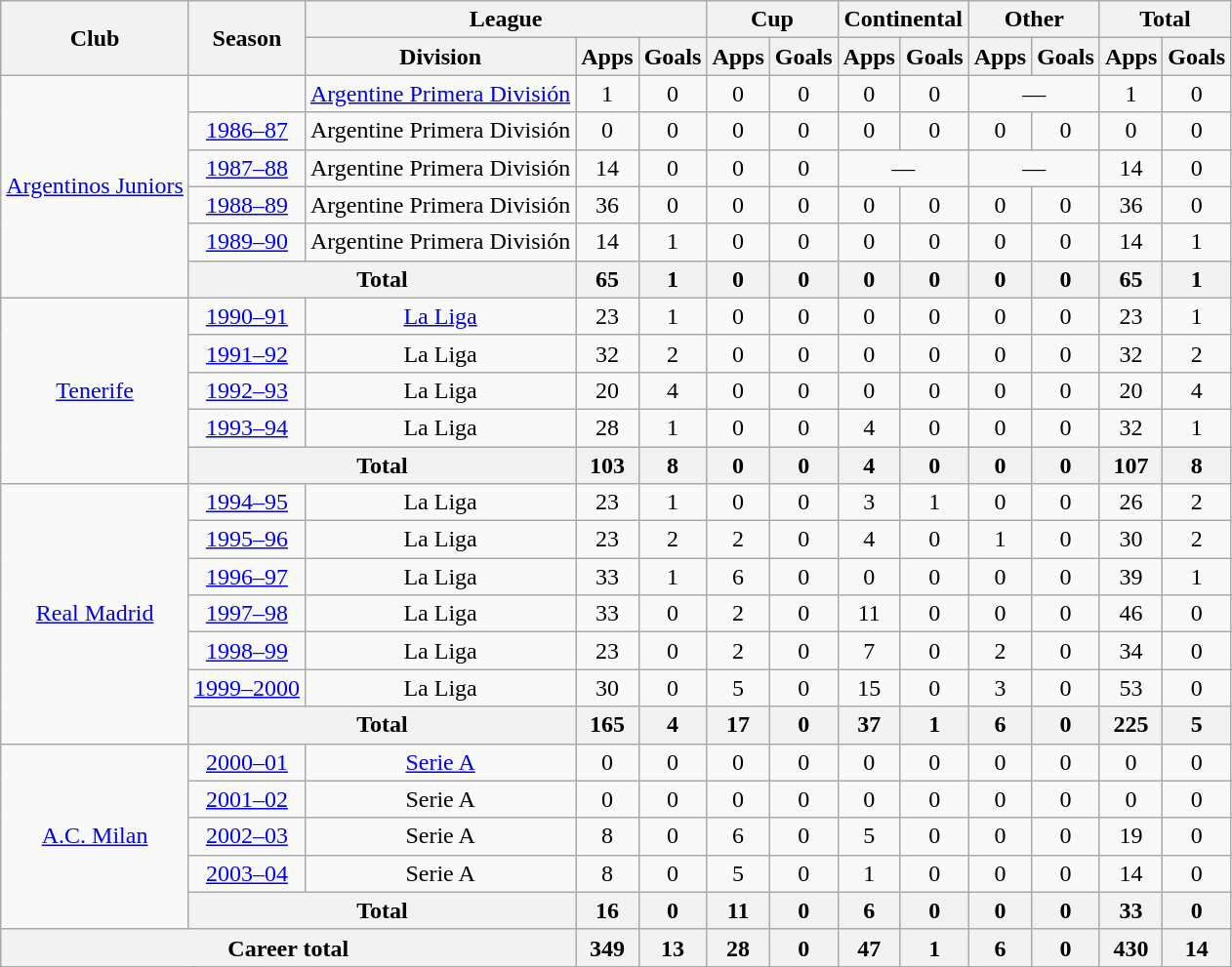<table class="wikitable" style="text-align:center">
<tr>
<th rowspan="2">Club</th>
<th rowspan="2">Season</th>
<th colspan="3">League</th>
<th colspan="2">Cup</th>
<th colspan="2">Continental</th>
<th colspan="2">Other</th>
<th colspan="2">Total</th>
</tr>
<tr>
<th>Division</th>
<th>Apps</th>
<th>Goals</th>
<th>Apps</th>
<th>Goals</th>
<th>Apps</th>
<th>Goals</th>
<th>Apps</th>
<th>Goals</th>
<th>Apps</th>
<th>Goals</th>
</tr>
<tr>
<td rowspan="6"><a href='#'>Argentinos Juniors</a></td>
<td></td>
<td><a href='#'>Argentine Primera División</a></td>
<td>1</td>
<td>0</td>
<td>0</td>
<td>0</td>
<td>0</td>
<td>0</td>
<td colspan="2">—</td>
<td>1</td>
<td>0</td>
</tr>
<tr>
<td><a href='#'>1986–87</a></td>
<td>Argentine Primera División</td>
<td>0</td>
<td>0</td>
<td>0</td>
<td>0</td>
<td>0</td>
<td>0</td>
<td>0</td>
<td>0</td>
<td>0</td>
<td>0</td>
</tr>
<tr>
<td><a href='#'>1987–88</a></td>
<td>Argentine Primera División</td>
<td>14</td>
<td>0</td>
<td>0</td>
<td>0</td>
<td colspan="2">—</td>
<td colspan="2">—</td>
<td>14</td>
<td>0</td>
</tr>
<tr>
<td><a href='#'>1988–89</a></td>
<td>Argentine Primera División</td>
<td>36</td>
<td>0</td>
<td>0</td>
<td>0</td>
<td>0</td>
<td>0</td>
<td>0</td>
<td>0</td>
<td>36</td>
<td>0</td>
</tr>
<tr>
<td><a href='#'>1989–90</a></td>
<td>Argentine Primera División</td>
<td>14</td>
<td>1</td>
<td>0</td>
<td>0</td>
<td>0</td>
<td>0</td>
<td>0</td>
<td>0</td>
<td>14</td>
<td>1</td>
</tr>
<tr>
<th colspan="2">Total</th>
<th>65</th>
<th>1</th>
<th>0</th>
<th>0</th>
<th>0</th>
<th>0</th>
<th>0</th>
<th>0</th>
<th>65</th>
<th>1</th>
</tr>
<tr>
<td rowspan="5"><a href='#'>Tenerife</a></td>
<td><a href='#'>1990–91</a></td>
<td><a href='#'>La Liga</a></td>
<td>23</td>
<td>1</td>
<td>0</td>
<td>0</td>
<td>0</td>
<td>0</td>
<td>0</td>
<td>0</td>
<td>23</td>
<td>1</td>
</tr>
<tr>
<td><a href='#'>1991–92</a></td>
<td>La Liga</td>
<td>32</td>
<td>2</td>
<td>0</td>
<td>0</td>
<td>0</td>
<td>0</td>
<td>0</td>
<td>0</td>
<td>32</td>
<td>2</td>
</tr>
<tr>
<td><a href='#'>1992–93</a></td>
<td>La Liga</td>
<td>20</td>
<td>4</td>
<td>0</td>
<td>0</td>
<td>0</td>
<td>0</td>
<td>0</td>
<td>0</td>
<td>20</td>
<td>4</td>
</tr>
<tr>
<td><a href='#'>1993–94</a></td>
<td>La Liga</td>
<td>28</td>
<td>1</td>
<td>0</td>
<td>0</td>
<td>4</td>
<td>0</td>
<td>0</td>
<td>0</td>
<td>32</td>
<td>1</td>
</tr>
<tr>
<th colspan="2">Total</th>
<th>103</th>
<th>8</th>
<th>0</th>
<th>0</th>
<th>4</th>
<th>0</th>
<th>0</th>
<th>0</th>
<th>107</th>
<th>8</th>
</tr>
<tr>
<td rowspan="7"><a href='#'>Real Madrid</a></td>
<td><a href='#'>1994–95</a></td>
<td>La Liga</td>
<td>23</td>
<td>1</td>
<td>0</td>
<td>0</td>
<td>3</td>
<td>1</td>
<td>0</td>
<td>0</td>
<td>26</td>
<td>2</td>
</tr>
<tr>
<td><a href='#'>1995–96</a></td>
<td>La Liga</td>
<td>23</td>
<td>2</td>
<td>2</td>
<td>0</td>
<td>4</td>
<td>0</td>
<td>1</td>
<td>0</td>
<td>30</td>
<td>2</td>
</tr>
<tr>
<td><a href='#'>1996–97</a></td>
<td>La Liga</td>
<td>33</td>
<td>1</td>
<td>6</td>
<td>0</td>
<td>0</td>
<td>0</td>
<td>0</td>
<td>0</td>
<td>39</td>
<td>1</td>
</tr>
<tr>
<td><a href='#'>1997–98</a></td>
<td>La Liga</td>
<td>33</td>
<td>0</td>
<td>2</td>
<td>0</td>
<td>11</td>
<td>0</td>
<td>0</td>
<td>0</td>
<td>46</td>
<td>0</td>
</tr>
<tr>
<td><a href='#'>1998–99</a></td>
<td>La Liga</td>
<td>23</td>
<td>0</td>
<td>2</td>
<td>0</td>
<td>7</td>
<td>0</td>
<td>2</td>
<td>0</td>
<td>34</td>
<td>0</td>
</tr>
<tr>
<td><a href='#'>1999–2000</a></td>
<td>La Liga</td>
<td>30</td>
<td>0</td>
<td>5</td>
<td>0</td>
<td>15</td>
<td>0</td>
<td>3</td>
<td>0</td>
<td>53</td>
<td>0</td>
</tr>
<tr>
<th colspan="2">Total</th>
<th>165</th>
<th>4</th>
<th>17</th>
<th>0</th>
<th>37</th>
<th>1</th>
<th>6</th>
<th>0</th>
<th>225</th>
<th>5</th>
</tr>
<tr>
<td rowspan="5"><a href='#'>A.C. Milan</a></td>
<td><a href='#'>2000–01</a></td>
<td><a href='#'>Serie A</a></td>
<td>0</td>
<td>0</td>
<td>0</td>
<td>0</td>
<td>0</td>
<td>0</td>
<td>0</td>
<td>0</td>
<td>0</td>
<td>0</td>
</tr>
<tr>
<td><a href='#'>2001–02</a></td>
<td>Serie A</td>
<td>0</td>
<td>0</td>
<td>0</td>
<td>0</td>
<td>0</td>
<td>0</td>
<td>0</td>
<td>0</td>
<td>0</td>
<td>0</td>
</tr>
<tr>
<td><a href='#'>2002–03</a></td>
<td>Serie A</td>
<td>8</td>
<td>0</td>
<td>6</td>
<td>0</td>
<td>5</td>
<td>0</td>
<td>0</td>
<td>0</td>
<td>19</td>
<td>0</td>
</tr>
<tr>
<td><a href='#'>2003–04</a></td>
<td>Serie A</td>
<td>8</td>
<td>0</td>
<td>5</td>
<td>0</td>
<td>1</td>
<td>0</td>
<td>0</td>
<td>0</td>
<td>14</td>
<td>0</td>
</tr>
<tr>
<th colspan="2">Total</th>
<th>16</th>
<th>0</th>
<th>11</th>
<th>0</th>
<th>6</th>
<th>0</th>
<th>0</th>
<th>0</th>
<th>33</th>
<th>0</th>
</tr>
<tr>
<th colspan="3">Career total</th>
<th>349</th>
<th>13</th>
<th>28</th>
<th>0</th>
<th>47</th>
<th>1</th>
<th>6</th>
<th>0</th>
<th>430</th>
<th>14</th>
</tr>
</table>
